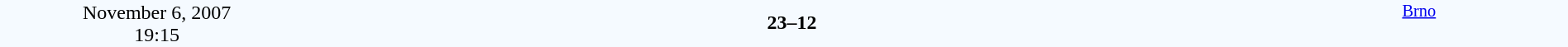<table style="width: 100%; background:#F5FAFF;" cellspacing="0">
<tr>
<td align=center rowspan=3 width=20%>November 6, 2007<br>19:15</td>
</tr>
<tr>
<td width=24% align=right></td>
<td align=center width=13%><strong>23–12</strong></td>
<td width=24%></td>
<td style=font-size:85% rowspan=3 valign=top align=center><a href='#'>Brno</a></td>
</tr>
<tr style=font-size:85%>
<td align=right></td>
<td align=center></td>
<td></td>
</tr>
</table>
